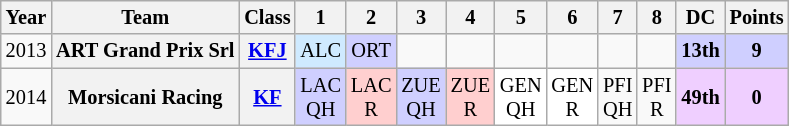<table class="wikitable" style="text-align:center; font-size:85%">
<tr>
<th>Year</th>
<th>Team</th>
<th>Class</th>
<th>1</th>
<th>2</th>
<th>3</th>
<th>4</th>
<th>5</th>
<th>6</th>
<th>7</th>
<th>8</th>
<th>DC</th>
<th>Points</th>
</tr>
<tr>
<td>2013</td>
<th nowrap>ART Grand Prix Srl</th>
<th><a href='#'>KFJ</a></th>
<td style="background:#CFEAFF;">ALC<br></td>
<td style="background:#CFCFFF;">ORT<br></td>
<td></td>
<td></td>
<td></td>
<td></td>
<td></td>
<td></td>
<th style="background:#CFCFFF;">13th</th>
<th style="background:#CFCFFF;">9</th>
</tr>
<tr>
<td>2014</td>
<th nowrap>Morsicani Racing</th>
<th><a href='#'>KF</a></th>
<td style="background:#CFCFFF;">LAC<br>QH<br></td>
<td style="background:#FFCFCF;">LAC<br>R<br></td>
<td style="background:#CFCFFF;">ZUE<br>QH<br></td>
<td style="background:#FFCFCF;">ZUE<br>R<br></td>
<td style="background:#FFFFFF;">GEN<br>QH<br></td>
<td style="background:#FFFFFF;">GEN<br>R<br></td>
<td style="background:#;">PFI<br>QH</td>
<td style="background:#;">PFI<br>R</td>
<th style="background:#EFCFFF;">49th</th>
<th style="background:#EFCFFF;">0</th>
</tr>
</table>
